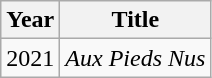<table class="wikitable">
<tr>
<th>Year</th>
<th>Title</th>
</tr>
<tr>
<td>2021</td>
<td><em>Aux Pieds Nus</em></td>
</tr>
</table>
